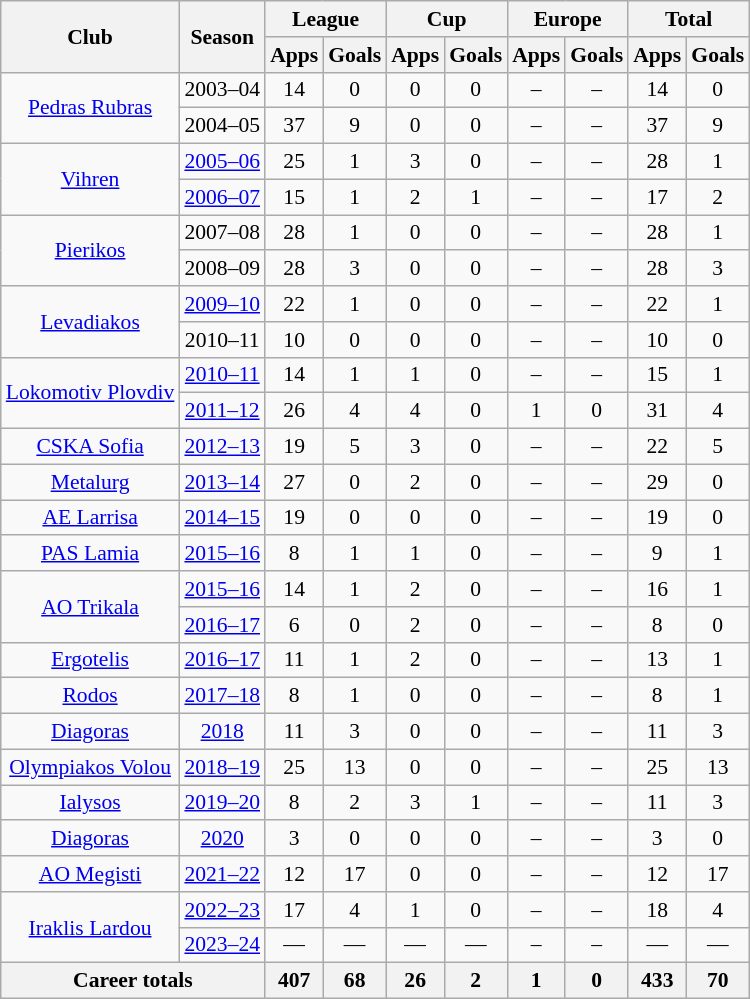<table class="wikitable" style="font-size:90%; text-align: center;">
<tr>
<th rowspan="2">Club</th>
<th rowspan="2">Season</th>
<th colspan="2">League</th>
<th colspan="2">Cup</th>
<th colspan="2">Europe</th>
<th colspan="2">Total</th>
</tr>
<tr>
<th>Apps</th>
<th>Goals</th>
<th>Apps</th>
<th>Goals</th>
<th>Apps</th>
<th>Goals</th>
<th>Apps</th>
<th>Goals</th>
</tr>
<tr>
<td rowspan="2" valign="center"><a href='#'>Pedras Rubras</a></td>
<td>2003–04</td>
<td>14</td>
<td>0</td>
<td>0</td>
<td>0</td>
<td>–</td>
<td>–</td>
<td>14</td>
<td>0</td>
</tr>
<tr>
<td>2004–05</td>
<td>37</td>
<td>9</td>
<td>0</td>
<td>0</td>
<td>–</td>
<td>–</td>
<td>37</td>
<td>9</td>
</tr>
<tr>
<td rowspan="2" valign="center"><a href='#'>Vihren</a></td>
<td><a href='#'>2005–06</a></td>
<td>25</td>
<td>1</td>
<td>3</td>
<td>0</td>
<td>–</td>
<td>–</td>
<td>28</td>
<td>1</td>
</tr>
<tr>
<td><a href='#'>2006–07</a></td>
<td>15</td>
<td>1</td>
<td>2</td>
<td>1</td>
<td>–</td>
<td>–</td>
<td>17</td>
<td>2</td>
</tr>
<tr>
<td rowspan="2" valign="center"><a href='#'>Pierikos</a></td>
<td>2007–08</td>
<td>28</td>
<td>1</td>
<td>0</td>
<td>0</td>
<td>–</td>
<td>–</td>
<td>28</td>
<td>1</td>
</tr>
<tr>
<td>2008–09</td>
<td>28</td>
<td>3</td>
<td>0</td>
<td>0</td>
<td>–</td>
<td>–</td>
<td>28</td>
<td>3</td>
</tr>
<tr>
<td rowspan="2" valign="center"><a href='#'>Levadiakos</a></td>
<td><a href='#'>2009–10</a></td>
<td>22</td>
<td>1</td>
<td>0</td>
<td>0</td>
<td>–</td>
<td>–</td>
<td>22</td>
<td>1</td>
</tr>
<tr>
<td>2010–11</td>
<td>10</td>
<td>0</td>
<td>0</td>
<td>0</td>
<td>–</td>
<td>–</td>
<td>10</td>
<td>0</td>
</tr>
<tr>
<td rowspan="2" valign="center"><a href='#'>Lokomotiv Plovdiv</a></td>
<td><a href='#'>2010–11</a></td>
<td>14</td>
<td>1</td>
<td>1</td>
<td>0</td>
<td>–</td>
<td>–</td>
<td>15</td>
<td>1</td>
</tr>
<tr>
<td><a href='#'>2011–12</a></td>
<td>26</td>
<td>4</td>
<td>4</td>
<td>0</td>
<td>1</td>
<td>0</td>
<td>31</td>
<td>4</td>
</tr>
<tr>
<td rowspan="1" valign="center"><a href='#'>CSKA Sofia</a></td>
<td><a href='#'>2012–13</a></td>
<td>19</td>
<td>5</td>
<td>3</td>
<td>0</td>
<td>–</td>
<td>–</td>
<td>22</td>
<td>5</td>
</tr>
<tr>
<td rowspan="1" valign="center"><a href='#'>Metalurg</a></td>
<td><a href='#'>2013–14</a></td>
<td>27</td>
<td>0</td>
<td>2</td>
<td>0</td>
<td>–</td>
<td>–</td>
<td>29</td>
<td>0</td>
</tr>
<tr>
<td rowspan="1" valign="center"><a href='#'>AE Larrisa</a></td>
<td><a href='#'>2014–15</a></td>
<td>19</td>
<td>0</td>
<td>0</td>
<td>0</td>
<td>–</td>
<td>–</td>
<td>19</td>
<td>0</td>
</tr>
<tr>
<td rowspan="1" valign="center"><a href='#'>PAS Lamia</a></td>
<td><a href='#'>2015–16</a></td>
<td>8</td>
<td>1</td>
<td>1</td>
<td>0</td>
<td>–</td>
<td>–</td>
<td>9</td>
<td>1</td>
</tr>
<tr>
<td rowspan="2" valign="center"><a href='#'>AO Trikala</a></td>
<td><a href='#'>2015–16</a></td>
<td>14</td>
<td>1</td>
<td>2</td>
<td>0</td>
<td>–</td>
<td>–</td>
<td>16</td>
<td>1</td>
</tr>
<tr>
<td><a href='#'>2016–17</a></td>
<td>6</td>
<td>0</td>
<td>2</td>
<td>0</td>
<td>–</td>
<td>–</td>
<td>8</td>
<td>0</td>
</tr>
<tr>
<td rowspan="1" valign="center"><a href='#'>Ergotelis</a></td>
<td><a href='#'>2016–17</a></td>
<td>11</td>
<td>1</td>
<td>2</td>
<td>0</td>
<td>–</td>
<td>–</td>
<td>13</td>
<td>1</td>
</tr>
<tr>
<td rowspan="1" valign="center"><a href='#'>Rodos</a></td>
<td><a href='#'>2017–18</a></td>
<td>8</td>
<td>1</td>
<td>0</td>
<td>0</td>
<td>–</td>
<td>–</td>
<td>8</td>
<td>1</td>
</tr>
<tr>
<td rowspan="1" valign="center"><a href='#'>Diagoras</a></td>
<td><a href='#'>2018</a></td>
<td>11</td>
<td>3</td>
<td>0</td>
<td>0</td>
<td>–</td>
<td>–</td>
<td>11</td>
<td>3</td>
</tr>
<tr>
<td rowspan="1" valign="center"><a href='#'>Olympiakos Volou</a></td>
<td><a href='#'>2018–19</a></td>
<td>25</td>
<td>13</td>
<td>0</td>
<td>0</td>
<td>–</td>
<td>–</td>
<td>25</td>
<td>13</td>
</tr>
<tr>
<td rowspan="1" valign="center"><a href='#'>Ialysos</a></td>
<td><a href='#'>2019–20</a></td>
<td>8</td>
<td>2</td>
<td>3</td>
<td>1</td>
<td>–</td>
<td>–</td>
<td>11</td>
<td>3</td>
</tr>
<tr>
<td rowspan="1" valign="center"><a href='#'>Diagoras</a></td>
<td><a href='#'>2020</a></td>
<td>3</td>
<td>0</td>
<td>0</td>
<td>0</td>
<td>–</td>
<td>–</td>
<td>3</td>
<td>0</td>
</tr>
<tr>
<td rowspan="1" valign="center"><a href='#'>AO Megisti</a></td>
<td><a href='#'>2021–22</a></td>
<td>12</td>
<td>17</td>
<td>0</td>
<td>0</td>
<td>–</td>
<td>–</td>
<td>12</td>
<td>17</td>
</tr>
<tr>
<td rowspan="2" valign="center"><a href='#'>Iraklis Lardou</a></td>
<td><a href='#'>2022–23</a></td>
<td>17</td>
<td>4</td>
<td>1</td>
<td>0</td>
<td>–</td>
<td>–</td>
<td>18</td>
<td>4</td>
</tr>
<tr>
<td><a href='#'>2023–24</a></td>
<td>—</td>
<td>—</td>
<td>—</td>
<td>—</td>
<td>–</td>
<td>–</td>
<td>—</td>
<td>—</td>
</tr>
<tr>
<th colspan="2">Career totals</th>
<th>407</th>
<th>68</th>
<th>26</th>
<th>2</th>
<th>1</th>
<th>0</th>
<th>433</th>
<th>70</th>
</tr>
</table>
